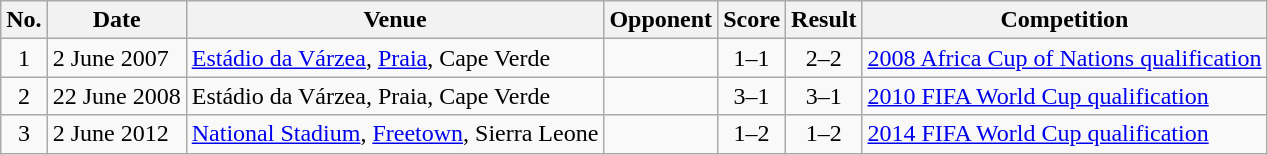<table class="wikitable sortable">
<tr>
<th scope="col">No.</th>
<th scope="col">Date</th>
<th scope="col">Venue</th>
<th scope="col">Opponent</th>
<th scope="col">Score</th>
<th scope="col">Result</th>
<th scope="col">Competition</th>
</tr>
<tr>
<td style="text-align:center">1</td>
<td>2 June 2007</td>
<td><a href='#'>Estádio da Várzea</a>, <a href='#'>Praia</a>, Cape Verde</td>
<td></td>
<td style="text-align:center">1–1</td>
<td style="text-align:center">2–2</td>
<td><a href='#'>2008 Africa Cup of Nations qualification</a></td>
</tr>
<tr>
<td style="text-align:center">2</td>
<td>22 June 2008</td>
<td>Estádio da Várzea, Praia, Cape Verde</td>
<td></td>
<td style="text-align:center">3–1</td>
<td style="text-align:center">3–1</td>
<td><a href='#'>2010 FIFA World Cup qualification</a></td>
</tr>
<tr>
<td style="text-align:center">3</td>
<td>2 June 2012</td>
<td><a href='#'>National Stadium</a>, <a href='#'>Freetown</a>, Sierra Leone</td>
<td></td>
<td style="text-align:center">1–2</td>
<td style="text-align:center">1–2</td>
<td><a href='#'>2014 FIFA World Cup qualification</a></td>
</tr>
</table>
